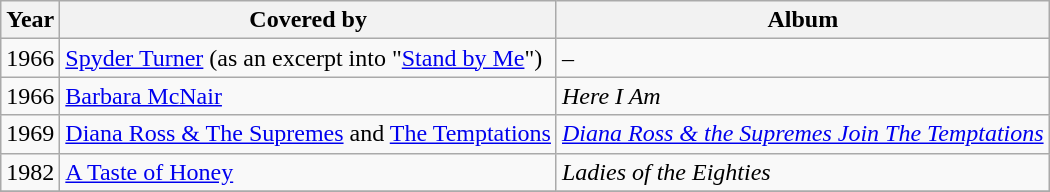<table class="wikitable">
<tr>
<th>Year</th>
<th>Covered by</th>
<th>Album</th>
</tr>
<tr>
<td>1966</td>
<td><a href='#'>Spyder Turner</a> (as an excerpt into "<a href='#'>Stand by Me</a>")</td>
<td>–</td>
</tr>
<tr>
<td>1966</td>
<td><a href='#'>Barbara McNair</a></td>
<td><em>Here I Am</em></td>
</tr>
<tr>
<td>1969</td>
<td><a href='#'>Diana Ross & The Supremes</a> and <a href='#'>The Temptations</a></td>
<td><em><a href='#'>Diana Ross & the Supremes Join The Temptations</a></em></td>
</tr>
<tr>
<td>1982</td>
<td><a href='#'>A Taste of Honey</a></td>
<td><em>Ladies of the Eighties</em></td>
</tr>
<tr>
</tr>
</table>
